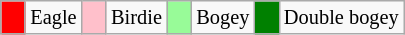<table class="wikitable" span = 50 style="font-size:85%">
<tr>
<td style="background: Red;" width=10></td>
<td>Eagle</td>
<td style="background: Pink;" width=10></td>
<td>Birdie</td>
<td style="background: PaleGreen;" width=10></td>
<td>Bogey</td>
<td style="background: Green;" width=10></td>
<td>Double bogey</td>
</tr>
</table>
